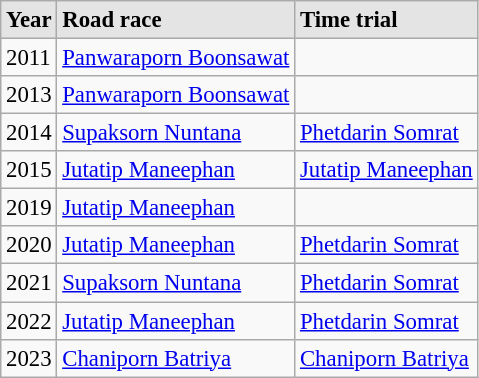<table class="wikitable sortable alternance" style="font-size:95%">
<tr bgcolor="#E4E4E4">
<td text-align:center;"><strong>Year</strong></td>
<td text-align:center;"><strong>Road race</strong></td>
<td text-align:center;"><strong>Time trial</strong></td>
</tr>
<tr>
<td>2011</td>
<td><a href='#'>Panwaraporn Boonsawat</a></td>
<td></td>
</tr>
<tr>
<td>2013</td>
<td><a href='#'>Panwaraporn Boonsawat</a></td>
<td></td>
</tr>
<tr>
<td>2014</td>
<td><a href='#'>Supaksorn Nuntana</a></td>
<td><a href='#'>Phetdarin Somrat</a></td>
</tr>
<tr>
<td>2015</td>
<td><a href='#'>Jutatip Maneephan</a></td>
<td><a href='#'>Jutatip Maneephan</a></td>
</tr>
<tr>
<td>2019</td>
<td><a href='#'>Jutatip Maneephan</a></td>
<td></td>
</tr>
<tr>
<td>2020</td>
<td><a href='#'>Jutatip Maneephan</a></td>
<td><a href='#'>Phetdarin Somrat</a></td>
</tr>
<tr>
<td>2021</td>
<td><a href='#'>Supaksorn Nuntana</a></td>
<td><a href='#'>Phetdarin Somrat</a></td>
</tr>
<tr>
<td>2022</td>
<td><a href='#'>Jutatip Maneephan</a></td>
<td><a href='#'>Phetdarin Somrat</a></td>
</tr>
<tr>
<td>2023</td>
<td><a href='#'>Chaniporn Batriya</a></td>
<td><a href='#'>Chaniporn Batriya</a></td>
</tr>
</table>
